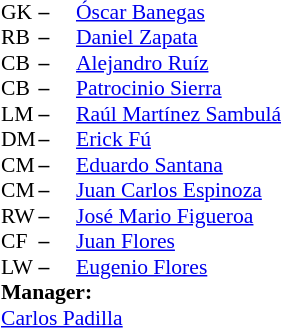<table style="font-size: 90%" cellspacing="0" cellpadding="0" align="center">
<tr>
<td colspan=4></td>
</tr>
<tr>
<th width="25"></th>
<th width="25"></th>
</tr>
<tr>
<td>GK</td>
<td><strong>–</strong></td>
<td> <a href='#'>Óscar Banegas</a></td>
</tr>
<tr>
<td>RB</td>
<td><strong>–</strong></td>
<td> <a href='#'>Daniel Zapata</a></td>
</tr>
<tr>
<td>CB</td>
<td><strong>–</strong></td>
<td> <a href='#'>Alejandro Ruíz</a></td>
</tr>
<tr>
<td>CB</td>
<td><strong>–</strong></td>
<td> <a href='#'>Patrocinio Sierra</a></td>
</tr>
<tr>
<td>LM</td>
<td><strong>–</strong></td>
<td> <a href='#'>Raúl Martínez Sambulá</a></td>
</tr>
<tr>
<td>DM</td>
<td><strong>–</strong></td>
<td> <a href='#'>Erick Fú</a></td>
</tr>
<tr>
<td>CM</td>
<td><strong>–</strong></td>
<td> <a href='#'>Eduardo Santana</a></td>
</tr>
<tr>
<td>CM</td>
<td><strong>–</strong></td>
<td> <a href='#'>Juan Carlos Espinoza</a></td>
</tr>
<tr>
<td>RW</td>
<td><strong>–</strong></td>
<td> <a href='#'>José Mario Figueroa</a></td>
</tr>
<tr>
<td>CF</td>
<td><strong>–</strong></td>
<td> <a href='#'>Juan Flores</a></td>
</tr>
<tr>
<td>LW</td>
<td><strong>–</strong></td>
<td> <a href='#'>Eugenio Flores</a></td>
</tr>
<tr>
<td colspan=3><strong>Manager:</strong></td>
</tr>
<tr>
<td colspan=3> <a href='#'>Carlos Padilla</a></td>
</tr>
</table>
